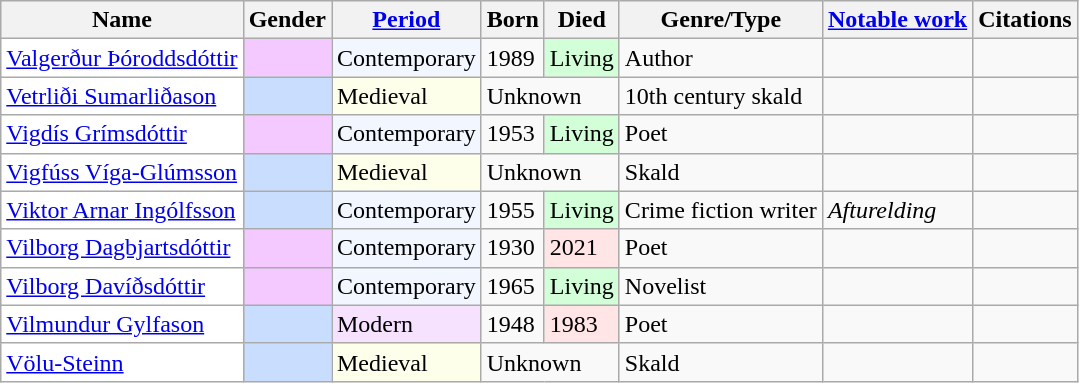<table class="wikitable sortable sort-under" summary="The first column lists the names, starting with given name, then surname. The next column gives the gender. The next three columns give details on when the individual lived, then the specialisation of the individual, with a notable work and citations following.">
<tr>
<th scope="col">Name</th>
<th scope="col">Gender</th>
<th scope="col" class="unsortable"><a href='#'>Period</a></th>
<th scope="col">Born</th>
<th scope="col">Died</th>
<th scope="col" class="unsortable" abbr="type">Genre/Type</th>
<th class="unsortable" scope="col"><a href='#'>Notable work</a></th>
<th scope="col" class="unsortable">Citations</th>
</tr>
<tr>
<td style="background:white"><a href='#'>Valgerður Þóroddsdóttir</a></td>
<td style="background:#f3c9ff"></td>
<td style="background:#f2f7ff">Contemporary</td>
<td>1989</td>
<td style="background:#d3ffd8">Living</td>
<td>Author</td>
<td></td>
<td></td>
</tr>
<tr>
<td style="background:white"><a href='#'>Vetrliði Sumarliðason</a></td>
<td style="background:#c9ddff"></td>
<td style="background:#fdffea">Medieval</td>
<td colspan="2">Unknown</td>
<td>10th century skald</td>
<td></td>
<td></td>
</tr>
<tr>
<td style="background:white"><a href='#'>Vigdís Grímsdóttir</a></td>
<td style="background:#f3c9ff"></td>
<td style="background:#f2f7ff">Contemporary</td>
<td>1953</td>
<td style="background:#d3ffd8">Living</td>
<td>Poet</td>
<td></td>
<td></td>
</tr>
<tr>
<td style="background:white"><a href='#'>Vigfúss Víga-Glúmsson</a></td>
<td style="background:#c9ddff"></td>
<td style="background:#fdffea">Medieval</td>
<td colspan="2">Unknown</td>
<td>Skald</td>
<td></td>
<td></td>
</tr>
<tr>
<td style="background:white"><a href='#'>Viktor Arnar Ingólfsson</a></td>
<td style="background:#c9ddff"></td>
<td style="background:#f2f7ff">Contemporary</td>
<td>1955</td>
<td style="background:#d3ffd8">Living</td>
<td>Crime fiction writer</td>
<td><em>Afturelding</em></td>
<td></td>
</tr>
<tr>
<td style="background:white"><a href='#'>Vilborg Dagbjartsdóttir</a></td>
<td style="background:#f3c9ff"></td>
<td style="background:#f2f7ff">Contemporary</td>
<td>1930</td>
<td style="background:#ffe5e5">2021</td>
<td>Poet</td>
<td></td>
<td></td>
</tr>
<tr>
<td style="background:white"><a href='#'>Vilborg Davíðsdóttir</a></td>
<td style="background:#f3c9ff"></td>
<td style="background:#f2f7ff">Contemporary</td>
<td>1965</td>
<td style="background:#d3ffd8">Living</td>
<td>Novelist</td>
<td></td>
<td></td>
</tr>
<tr>
<td style="background:white"><a href='#'>Vilmundur Gylfason</a></td>
<td style="background:#c9ddff"></td>
<td style="background:#f6e2ff">Modern</td>
<td>1948</td>
<td style="background:#ffe5e5">1983</td>
<td>Poet</td>
<td></td>
<td></td>
</tr>
<tr>
<td style="background:white"><a href='#'>Völu-Steinn</a></td>
<td style="background:#c9ddff"></td>
<td style="background:#fdffea">Medieval</td>
<td colspan="2">Unknown</td>
<td>Skald</td>
<td></td>
<td></td>
</tr>
</table>
